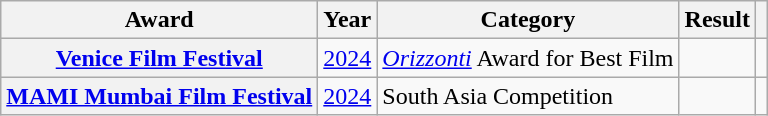<table class="wikitable sortable plainrowheaders">
<tr>
<th scope="col">Award</th>
<th scope="col">Year</th>
<th scope="col">Category</th>
<th scope="col">Result</th>
<th class="unsortable"></th>
</tr>
<tr>
<th scope="row"><a href='#'>Venice Film Festival</a></th>
<td><a href='#'>2024</a></td>
<td><em><a href='#'>Orizzonti</a></em> Award for Best Film</td>
<td></td>
<td></td>
</tr>
<tr>
<th scope="row"><a href='#'>MAMI Mumbai Film Festival</a></th>
<td><a href='#'>2024</a></td>
<td>South Asia Competition</td>
<td></td>
<td></td>
</tr>
</table>
